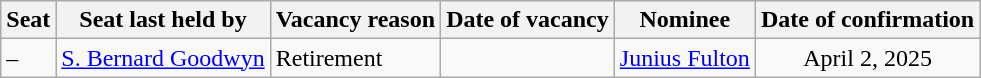<table class=wikitable>
<tr>
<th>Seat</th>
<th>Seat last held by</th>
<th>Vacancy reason</th>
<th>Date of vacancy</th>
<th>Nominee</th>
<th>Date of confirmation</th>
</tr>
<tr>
<td>–</td>
<td><a href='#'>S. Bernard Goodwyn</a></td>
<td>Retirement</td>
<td></td>
<td align="center"><a href='#'>Junius Fulton</a></td>
<td align="center">April 2, 2025</td>
</tr>
</table>
